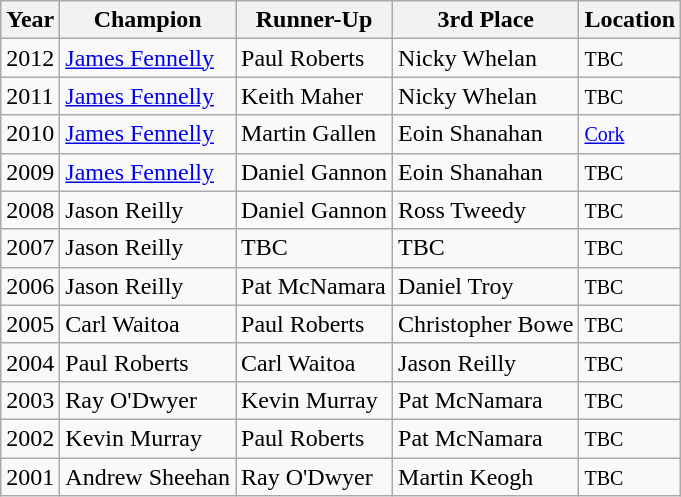<table class="wikitable">
<tr>
<th>Year</th>
<th>Champion</th>
<th>Runner-Up</th>
<th>3rd Place</th>
<th>Location</th>
</tr>
<tr>
<td>2012</td>
<td> <a href='#'>James Fennelly</a></td>
<td> Paul Roberts</td>
<td> Nicky Whelan</td>
<td> <small>TBC</small></td>
</tr>
<tr>
<td>2011</td>
<td> <a href='#'>James Fennelly</a></td>
<td> Keith Maher</td>
<td> Nicky Whelan</td>
<td> <small>TBC</small></td>
</tr>
<tr>
<td>2010</td>
<td> <a href='#'>James Fennelly</a></td>
<td> Martin Gallen</td>
<td> Eoin Shanahan</td>
<td> <small><a href='#'>Cork</a></small></td>
</tr>
<tr>
<td>2009</td>
<td> <a href='#'>James Fennelly</a></td>
<td> Daniel Gannon</td>
<td> Eoin Shanahan</td>
<td> <small>TBC</small></td>
</tr>
<tr>
<td>2008</td>
<td> Jason Reilly</td>
<td> Daniel Gannon</td>
<td> Ross Tweedy</td>
<td> <small>TBC</small></td>
</tr>
<tr>
<td>2007</td>
<td> Jason Reilly</td>
<td> TBC</td>
<td> TBC</td>
<td> <small>TBC</small></td>
</tr>
<tr>
<td>2006</td>
<td> Jason Reilly</td>
<td> Pat McNamara</td>
<td> Daniel Troy</td>
<td> <small>TBC</small></td>
</tr>
<tr>
<td>2005</td>
<td> Carl Waitoa</td>
<td> Paul Roberts</td>
<td> Christopher Bowe</td>
<td> <small>TBC</small></td>
</tr>
<tr>
<td>2004</td>
<td> Paul Roberts</td>
<td> Carl Waitoa</td>
<td> Jason Reilly</td>
<td> <small>TBC</small></td>
</tr>
<tr>
<td>2003</td>
<td> Ray O'Dwyer</td>
<td> Kevin Murray</td>
<td> Pat McNamara</td>
<td> <small>TBC</small></td>
</tr>
<tr>
<td>2002</td>
<td> Kevin Murray</td>
<td> Paul Roberts</td>
<td> Pat McNamara</td>
<td> <small>TBC</small></td>
</tr>
<tr>
<td>2001</td>
<td> Andrew Sheehan</td>
<td> Ray O'Dwyer</td>
<td> Martin Keogh</td>
<td> <small>TBC</small></td>
</tr>
</table>
